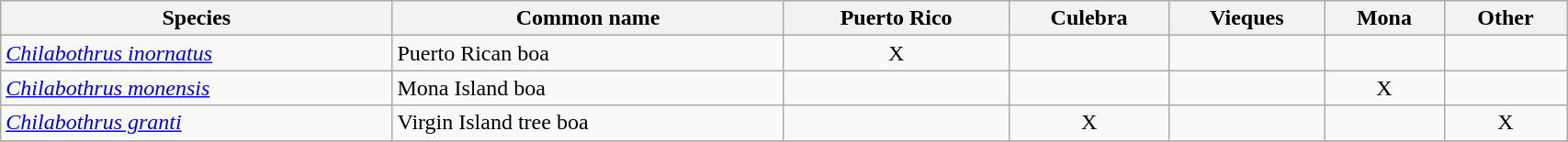<table width=90% class="wikitable">
<tr>
<th width=25%>Species</th>
<th width=25%>Common name</th>
<th>Puerto Rico</th>
<th>Culebra</th>
<th>Vieques</th>
<th>Mona</th>
<th>Other</th>
</tr>
<tr>
<td><em><a href='#'>Chilabothrus inornatus</a></em> </td>
<td>Puerto Rican boa</td>
<td align=center>X</td>
<td></td>
<td></td>
<td></td>
<td></td>
</tr>
<tr>
<td><em><a href='#'>Chilabothrus monensis</a></em> </td>
<td>Mona Island boa</td>
<td></td>
<td></td>
<td></td>
<td align=center>X</td>
<td></td>
</tr>
<tr>
<td><em><a href='#'>Chilabothrus granti</a></em> </td>
<td>Virgin Island tree boa</td>
<td></td>
<td align=center>X</td>
<td></td>
<td></td>
<td align=center>X</td>
</tr>
<tr>
</tr>
</table>
